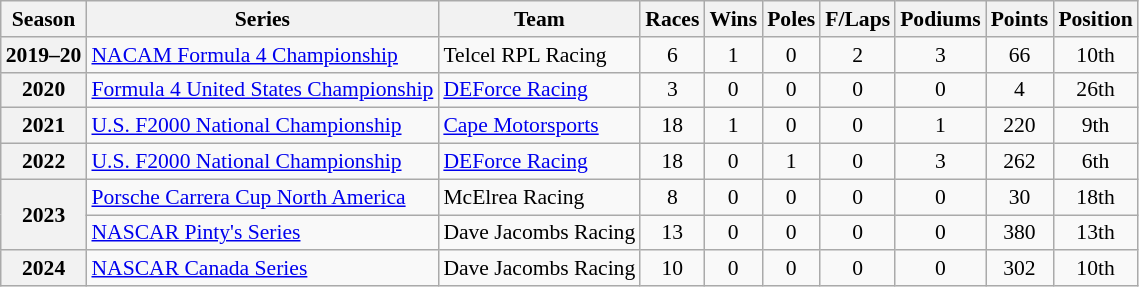<table class="wikitable" style="font-size: 90%; text-align:center">
<tr>
<th>Season</th>
<th>Series</th>
<th>Team</th>
<th>Races</th>
<th>Wins</th>
<th><strong>Poles</strong></th>
<th>F/Laps</th>
<th>Podiums</th>
<th>Points</th>
<th>Position</th>
</tr>
<tr>
<th>2019–20</th>
<td align="left"><a href='#'>NACAM Formula 4 Championship</a></td>
<td align="left">Telcel RPL Racing</td>
<td>6</td>
<td>1</td>
<td>0</td>
<td>2</td>
<td>3</td>
<td>66</td>
<td>10th</td>
</tr>
<tr>
<th>2020</th>
<td align="left"><a href='#'>Formula 4 United States Championship</a></td>
<td align="left"><a href='#'>DEForce Racing</a></td>
<td>3</td>
<td>0</td>
<td>0</td>
<td>0</td>
<td>0</td>
<td>4</td>
<td>26th</td>
</tr>
<tr>
<th>2021</th>
<td align="left"><a href='#'>U.S. F2000 National Championship</a></td>
<td align="left"><a href='#'>Cape Motorsports</a></td>
<td>18</td>
<td>1</td>
<td>0</td>
<td>0</td>
<td>1</td>
<td>220</td>
<td>9th</td>
</tr>
<tr>
<th>2022</th>
<td align=left><a href='#'>U.S. F2000 National Championship</a></td>
<td align=left><a href='#'>DEForce Racing</a></td>
<td>18</td>
<td>0</td>
<td>1</td>
<td>0</td>
<td>3</td>
<td>262</td>
<td>6th</td>
</tr>
<tr>
<th rowspan=2>2023</th>
<td align=left><a href='#'>Porsche Carrera Cup North America</a></td>
<td align=left>McElrea Racing</td>
<td>8</td>
<td>0</td>
<td>0</td>
<td>0</td>
<td>0</td>
<td>30</td>
<td>18th</td>
</tr>
<tr>
<td align=left><a href='#'>NASCAR Pinty's Series</a></td>
<td align=left>Dave Jacombs Racing</td>
<td>13</td>
<td>0</td>
<td>0</td>
<td>0</td>
<td>0</td>
<td>380</td>
<td>13th</td>
</tr>
<tr>
<th>2024</th>
<td align="left"><a href='#'>NASCAR Canada Series</a></td>
<td align="left">Dave Jacombs Racing</td>
<td>10</td>
<td>0</td>
<td>0</td>
<td>0</td>
<td>0</td>
<td>302</td>
<td>10th</td>
</tr>
</table>
